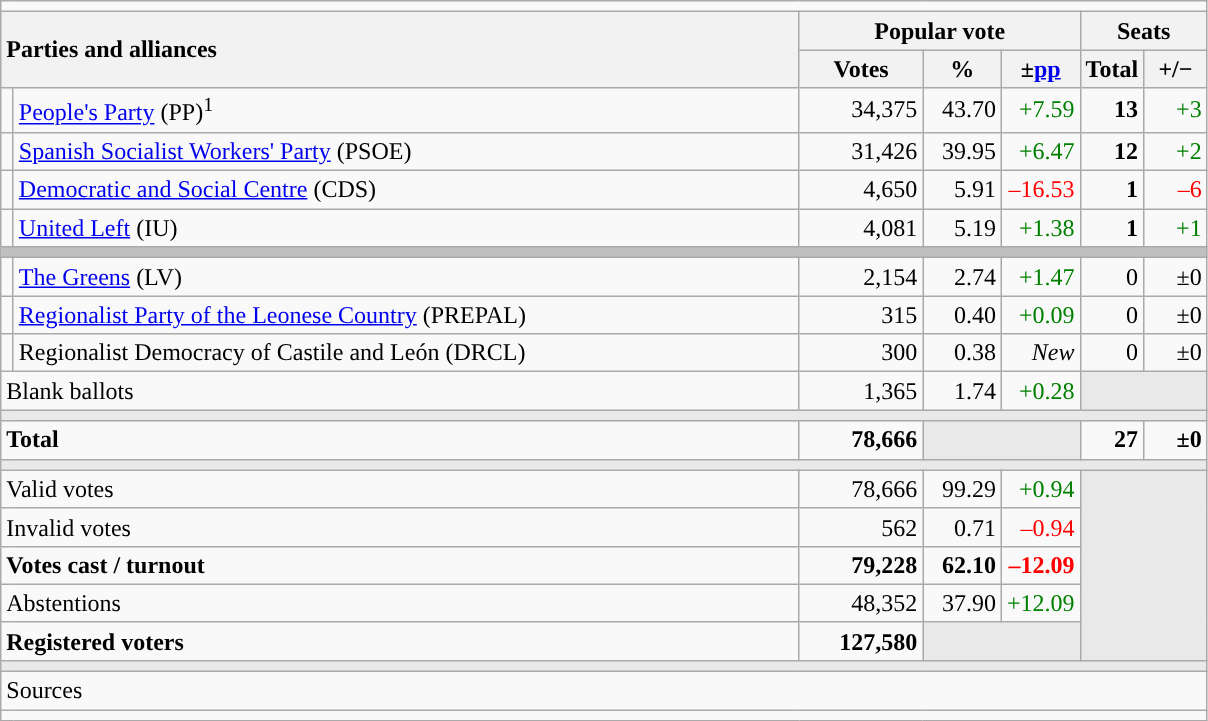<table class="wikitable" style="text-align:right;">
<tr>
<td colspan="7"></td>
</tr>
<tr>
<th style="text-align:left;" rowspan="2" colspan="2" width="525">Parties and alliances</th>
<th colspan="3">Popular vote</th>
<th colspan="2">Seats</th>
</tr>
<tr>
<th width="75">Votes</th>
<th width="45">%</th>
<th width="45">±<a href='#'>pp</a></th>
<th width="35">Total</th>
<th width="35">+/−</th>
</tr>
<tr>
<td width="1" style="color:inherit;background:"></td>
<td align="left"><a href='#'>People's Party</a> (PP)<sup>1</sup></td>
<td>34,375</td>
<td>43.70</td>
<td style="color:green;">+7.59</td>
<td><strong>13</strong></td>
<td style="color:green;">+3</td>
</tr>
<tr>
<td style="color:inherit;background:"></td>
<td align="left"><a href='#'>Spanish Socialist Workers' Party</a> (PSOE)</td>
<td>31,426</td>
<td>39.95</td>
<td style="color:green;">+6.47</td>
<td><strong>12</strong></td>
<td style="color:green;">+2</td>
</tr>
<tr>
<td style="color:inherit;background:"></td>
<td align="left"><a href='#'>Democratic and Social Centre</a> (CDS)</td>
<td>4,650</td>
<td>5.91</td>
<td style="color:red;">–16.53</td>
<td><strong>1</strong></td>
<td style="color:red;">–6</td>
</tr>
<tr>
<td style="color:inherit;background:"></td>
<td align="left"><a href='#'>United Left</a> (IU)</td>
<td>4,081</td>
<td>5.19</td>
<td style="color:green;">+1.38</td>
<td><strong>1</strong></td>
<td style="color:green;">+1</td>
</tr>
<tr>
<td colspan="7" bgcolor="#C0C0C0"></td>
</tr>
<tr>
<td style="color:inherit;background:"></td>
<td align="left"><a href='#'>The Greens</a> (LV)</td>
<td>2,154</td>
<td>2.74</td>
<td style="color:green;">+1.47</td>
<td>0</td>
<td>±0</td>
</tr>
<tr>
<td style="color:inherit;background:"></td>
<td align="left"><a href='#'>Regionalist Party of the Leonese Country</a> (PREPAL)</td>
<td>315</td>
<td>0.40</td>
<td style="color:green;">+0.09</td>
<td>0</td>
<td>±0</td>
</tr>
<tr>
<td style="color:inherit;background:"></td>
<td align="left">Regionalist Democracy of Castile and León (DRCL)</td>
<td>300</td>
<td>0.38</td>
<td><em>New</em></td>
<td>0</td>
<td>±0</td>
</tr>
<tr>
<td align="left" colspan="2">Blank ballots</td>
<td>1,365</td>
<td>1.74</td>
<td style="color:green;">+0.28</td>
<td bgcolor="#E9E9E9" colspan="2"></td>
</tr>
<tr>
<td colspan="7" bgcolor="#E9E9E9"></td>
</tr>
<tr style="font-weight:bold;">
<td align="left" colspan="2">Total</td>
<td>78,666</td>
<td bgcolor="#E9E9E9" colspan="2"></td>
<td>27</td>
<td>±0</td>
</tr>
<tr>
<td colspan="7" bgcolor="#E9E9E9"></td>
</tr>
<tr>
<td align="left" colspan="2">Valid votes</td>
<td>78,666</td>
<td>99.29</td>
<td style="color:green;">+0.94</td>
<td bgcolor="#E9E9E9" colspan="2" rowspan="5"></td>
</tr>
<tr>
<td align="left" colspan="2">Invalid votes</td>
<td>562</td>
<td>0.71</td>
<td style="color:red;">–0.94</td>
</tr>
<tr style="font-weight:bold;">
<td align="left" colspan="2">Votes cast / turnout</td>
<td>79,228</td>
<td>62.10</td>
<td style="color:red;">–12.09</td>
</tr>
<tr>
<td align="left" colspan="2">Abstentions</td>
<td>48,352</td>
<td>37.90</td>
<td style="color:green;">+12.09</td>
</tr>
<tr style="font-weight:bold;">
<td align="left" colspan="2">Registered voters</td>
<td>127,580</td>
<td bgcolor="#E9E9E9" colspan="2"></td>
</tr>
<tr>
<td colspan="7" bgcolor="#E9E9E9"></td>
</tr>
<tr>
<td align="left" colspan="7">Sources</td>
</tr>
<tr>
<td colspan="7" style="text-align:left; max-width:790px;"></td>
</tr>
</table>
